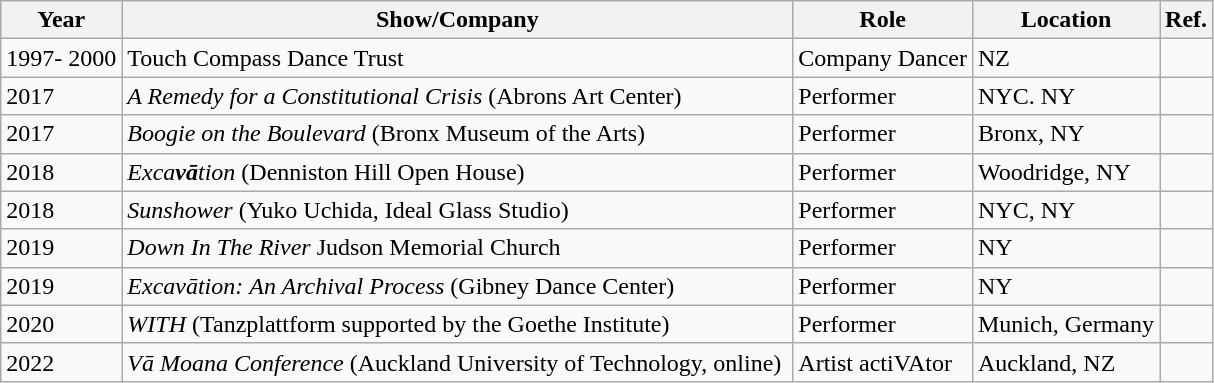<table class="wikitable">
<tr>
<th>Year</th>
<th>Show/Company</th>
<th>Role</th>
<th>Location</th>
<th>Ref.</th>
</tr>
<tr>
<td>1997- 2000</td>
<td>Touch Compass Dance Trust</td>
<td>Company Dancer</td>
<td>NZ   </td>
<td></td>
</tr>
<tr>
<td>2017</td>
<td><em>A Remedy for a Constitutional Crisis</em> (Abrons Art Center)</td>
<td>Performer</td>
<td>NYC. NY</td>
<td></td>
</tr>
<tr>
<td>2017</td>
<td><em>Boogie on the Boulevard</em> (Bronx Museum of the Arts)</td>
<td>Performer</td>
<td>Bronx, NY</td>
<td></td>
</tr>
<tr>
<td>2018</td>
<td><em>Exca<strong>vā</strong>tion</em> (Denniston Hill Open House)</td>
<td>Performer</td>
<td>Woodridge, NY</td>
<td></td>
</tr>
<tr>
<td>2018</td>
<td><em>Sunshower</em> (Yuko Uchida, Ideal Glass Studio)</td>
<td>Performer</td>
<td>NYC, NY</td>
<td></td>
</tr>
<tr>
<td>2019</td>
<td><em>Down In The River</em> Judson Memorial Church</td>
<td>Performer</td>
<td>NY</td>
<td></td>
</tr>
<tr>
<td>2019</td>
<td><em>Excavātion:</em> <em>An Archival Process</em> (Gibney Dance Center)</td>
<td>Performer</td>
<td>NY</td>
<td></td>
</tr>
<tr>
<td>2020</td>
<td><em>WITH</em> (Tanzplattform supported by the Goethe Institute)</td>
<td>Performer</td>
<td>Munich, Germany</td>
<td></td>
</tr>
<tr>
<td>2022</td>
<td><em>Vā Moana Conference</em> (Auckland University of Technology, online) </td>
<td>Artist actiVAtor</td>
<td>Auckland, NZ</td>
<td></td>
</tr>
</table>
